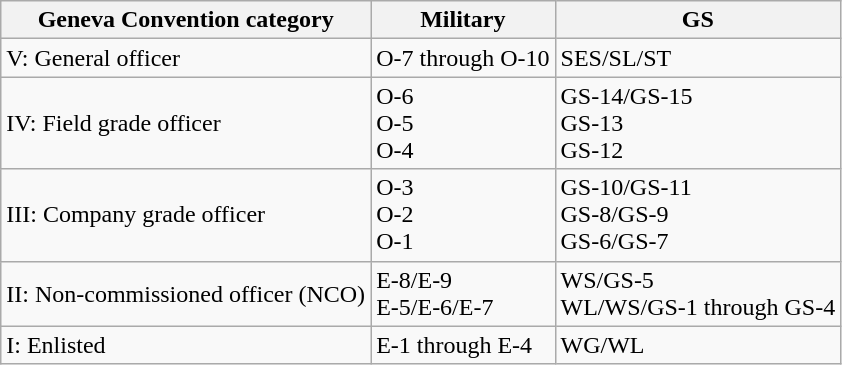<table class="wikitable">
<tr>
<th>Geneva Convention category</th>
<th>Military</th>
<th>GS</th>
</tr>
<tr>
<td>V: General officer</td>
<td>O-7 through O-10</td>
<td>SES/SL/ST</td>
</tr>
<tr>
<td>IV: Field grade officer</td>
<td>O-6<br>O-5<br>O-4</td>
<td>GS-14/GS-15<br>GS-13<br>GS-12</td>
</tr>
<tr>
<td>III: Company grade officer</td>
<td>O-3<br>O-2<br>O-1</td>
<td>GS-10/GS-11<br>GS-8/GS-9<br>GS-6/GS-7<br></td>
</tr>
<tr>
<td>II: Non-commissioned officer (NCO)</td>
<td>E-8/E-9<br>E-5/E-6/E-7</td>
<td>WS/GS-5<br>WL/WS/GS-1 through GS-4</td>
</tr>
<tr>
<td>I: Enlisted</td>
<td>E-1 through E-4</td>
<td>WG/WL</td>
</tr>
</table>
